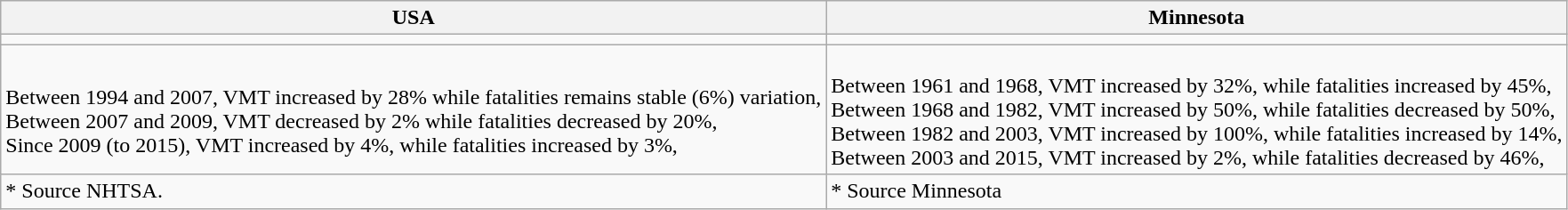<table class="wikitable">
<tr>
<th>USA</th>
<th>Minnesota</th>
</tr>
<tr>
<td></td>
<td></td>
</tr>
<tr>
<td><br>Between 1994 and 2007,  VMT increased by 28% while fatalities remains stable (6%) variation, <br>
Between 2007 and 2009, VMT decreased by 2% while fatalities decreased by 20%, <br>
Since 2009 (to 2015), VMT increased by 4%, while fatalities increased by 3%,</td>
<td><br>Between 1961 and 1968, VMT increased by 32%, while fatalities increased by 45%, <br>
Between 1968 and 1982, VMT increased by 50%, while fatalities decreased by 50%, <br>
Between 1982 and 2003, VMT increased by 100%, while fatalities increased by 14%, <br>
Between 2003 and 2015, VMT increased by 2%, while fatalities decreased by 46%,</td>
</tr>
<tr>
<td>* Source NHTSA.</td>
<td>* Source Minnesota</td>
</tr>
</table>
